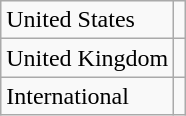<table class="wikitable floatright">
<tr>
<td>United States</td>
<td align = left></td>
</tr>
<tr>
<td>United Kingdom</td>
<td align = left></td>
</tr>
<tr>
<td>International</td>
<td align = left></td>
</tr>
</table>
